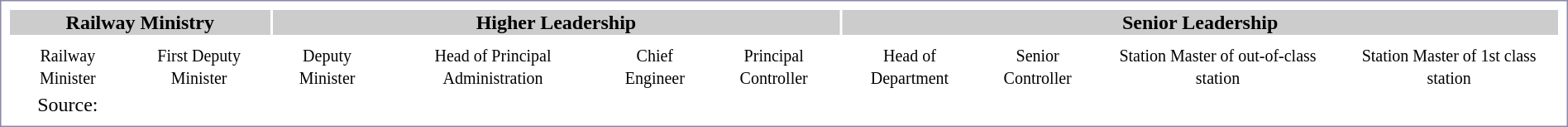<table style="width:100%; border:1px solid #8888aa; background:#fff; padding:5px; font-size:100%; margin:0 12px 12px 0; text-align:center;">
<tr style="background:#ccc;">
<th colspan="2">Railway Ministry</th>
<th colspan="4">Higher Leadership</th>
<th colspan="4">Senior Leadership</th>
</tr>
<tr style="text-align:center;">
<td></td>
<td></td>
<td></td>
<td></td>
<td></td>
<td></td>
<td></td>
<td></td>
<td></td>
<td></td>
</tr>
<tr>
<td><small>Railway Minister</small></td>
<td><small>First Deputy Minister</small></td>
<td><small>Deputy Minister</small></td>
<td><small>Head of Principal Administration</small></td>
<td><small>Chief Engineer</small></td>
<td><small>Principal Controller</small></td>
<td><small>Head of Department</small></td>
<td><small>Senior Controller</small></td>
<td><small>Station Master of out-of-class station</small></td>
<td><small>Station Master of 1st class station</small></td>
</tr>
<tr>
<td>Source:</td>
</tr>
</table>
